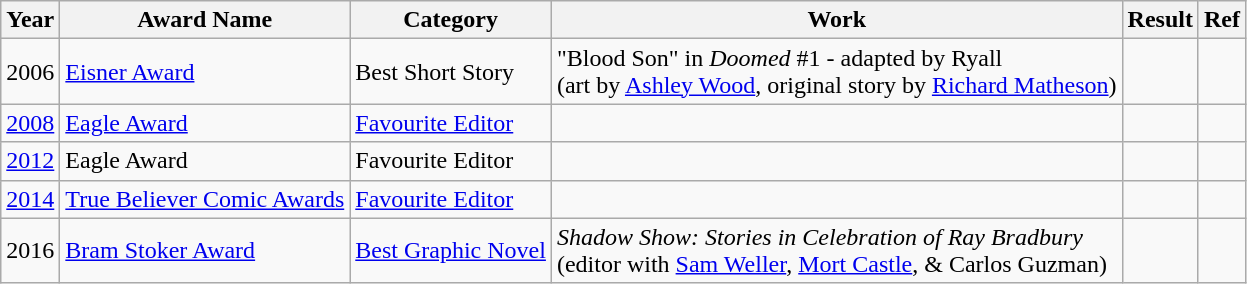<table class="wikitable">
<tr>
<th>Year</th>
<th><strong>Award Name</strong></th>
<th><strong>Category</strong></th>
<th><strong>Work</strong></th>
<th><strong>Result</strong></th>
<th><strong>Ref</strong></th>
</tr>
<tr>
<td>2006</td>
<td><a href='#'>Eisner Award</a></td>
<td>Best Short Story</td>
<td>"Blood Son" in <em>Doomed</em> #1 - adapted by Ryall<br>(art by <a href='#'>Ashley Wood</a>, original story by <a href='#'>Richard Matheson</a>)</td>
<td></td>
<td></td>
</tr>
<tr>
<td><a href='#'>2008</a></td>
<td><a href='#'>Eagle Award</a></td>
<td><a href='#'>Favourite Editor</a></td>
<td></td>
<td></td>
<td></td>
</tr>
<tr>
<td><a href='#'>2012</a></td>
<td>Eagle Award</td>
<td>Favourite Editor</td>
<td></td>
<td></td>
<td></td>
</tr>
<tr>
<td><a href='#'>2014</a></td>
<td><a href='#'>True Believer Comic Awards</a></td>
<td><a href='#'>Favourite Editor</a></td>
<td></td>
<td></td>
<td></td>
</tr>
<tr>
<td>2016</td>
<td><a href='#'>Bram Stoker Award</a></td>
<td><a href='#'>Best Graphic Novel</a></td>
<td><em>Shadow Show: Stories in Celebration of Ray Bradbury</em><br>(editor with <a href='#'>Sam Weller</a>, <a href='#'>Mort Castle</a>, & Carlos Guzman)</td>
<td></td>
<td></td>
</tr>
</table>
